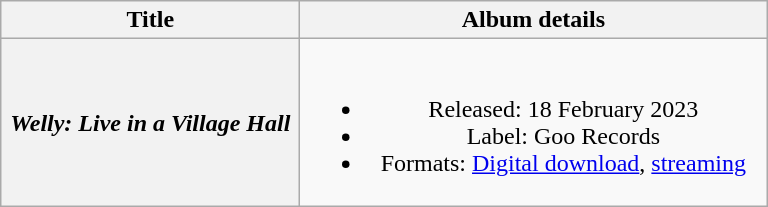<table class="wikitable plainrowheaders" style="text-align:center;">
<tr>
<th scope="col" style="width:12em;">Title</th>
<th scope="col" style="width:19em;">Album details</th>
</tr>
<tr>
<th scope="row"><em>Welly: Live in a Village Hall</em></th>
<td><br><ul><li>Released: 18 February 2023</li><li>Label: Goo Records</li><li>Formats: <a href='#'>Digital download</a>, <a href='#'>streaming</a></li></ul></td>
</tr>
</table>
